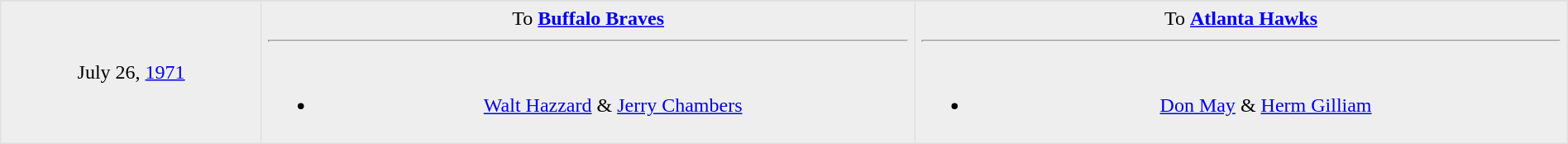<table border=1 style="border-collapse:collapse; text-align: center; width: 100%" bordercolor="#DFDFDF"  cellpadding="5">
<tr>
</tr>
<tr bgcolor="eeeeee">
<td style="width:12%">July 26, <a href='#'>1971</a></td>
<td style="width:30%" valign="top">To <strong><a href='#'>Buffalo Braves</a></strong><hr><br><ul><li><a href='#'>Walt Hazzard</a> & <a href='#'>Jerry Chambers</a></li></ul></td>
<td style="width:30%" valign="top">To <strong><a href='#'>Atlanta Hawks</a></strong><hr><br><ul><li><a href='#'>Don May</a> & <a href='#'>Herm Gilliam</a></li></ul></td>
</tr>
</table>
